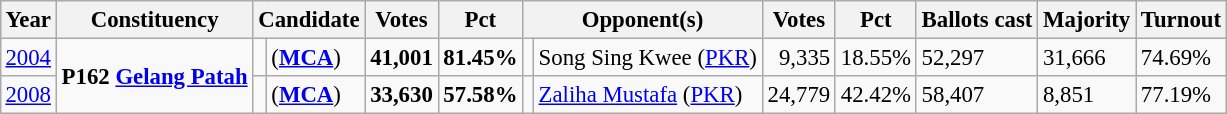<table class="wikitable" style="margin:0.5em ; font-size:95%">
<tr>
<th>Year</th>
<th>Constituency</th>
<th colspan=2>Candidate</th>
<th>Votes</th>
<th>Pct</th>
<th colspan=2>Opponent(s)</th>
<th>Votes</th>
<th>Pct</th>
<th>Ballots cast</th>
<th>Majority</th>
<th>Turnout</th>
</tr>
<tr>
<td><a href='#'>2004</a></td>
<td rowspan=2><strong>P162 <a href='#'>Gelang Patah</a></strong></td>
<td></td>
<td> (<a href='#'><strong>MCA</strong></a>)</td>
<td align="right"><strong>41,001</strong></td>
<td><strong>81.45%</strong></td>
<td></td>
<td>Song Sing Kwee (<a href='#'>PKR</a>)</td>
<td align="right">9,335</td>
<td>18.55%</td>
<td>52,297</td>
<td>31,666</td>
<td>74.69%</td>
</tr>
<tr>
<td><a href='#'>2008</a></td>
<td></td>
<td> (<a href='#'><strong>MCA</strong></a>)</td>
<td align="right"><strong>33,630</strong></td>
<td><strong>57.58%</strong></td>
<td></td>
<td><a href='#'>Zaliha Mustafa</a> (<a href='#'>PKR</a>)</td>
<td align="right">24,779</td>
<td>42.42%</td>
<td>58,407</td>
<td>8,851</td>
<td>77.19%</td>
</tr>
</table>
